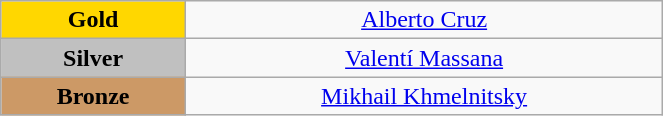<table class="wikitable" style="text-align:center; " width="35%">
<tr>
<td bgcolor="gold"><strong>Gold</strong></td>
<td><a href='#'>Alberto Cruz</a><br>  <small><em></em></small></td>
</tr>
<tr>
<td bgcolor="silver"><strong>Silver</strong></td>
<td><a href='#'>Valentí Massana</a><br>  <small><em></em></small></td>
</tr>
<tr>
<td bgcolor="CC9966"><strong>Bronze</strong></td>
<td><a href='#'>Mikhail Khmelnitsky</a><br>  <small><em></em></small></td>
</tr>
</table>
